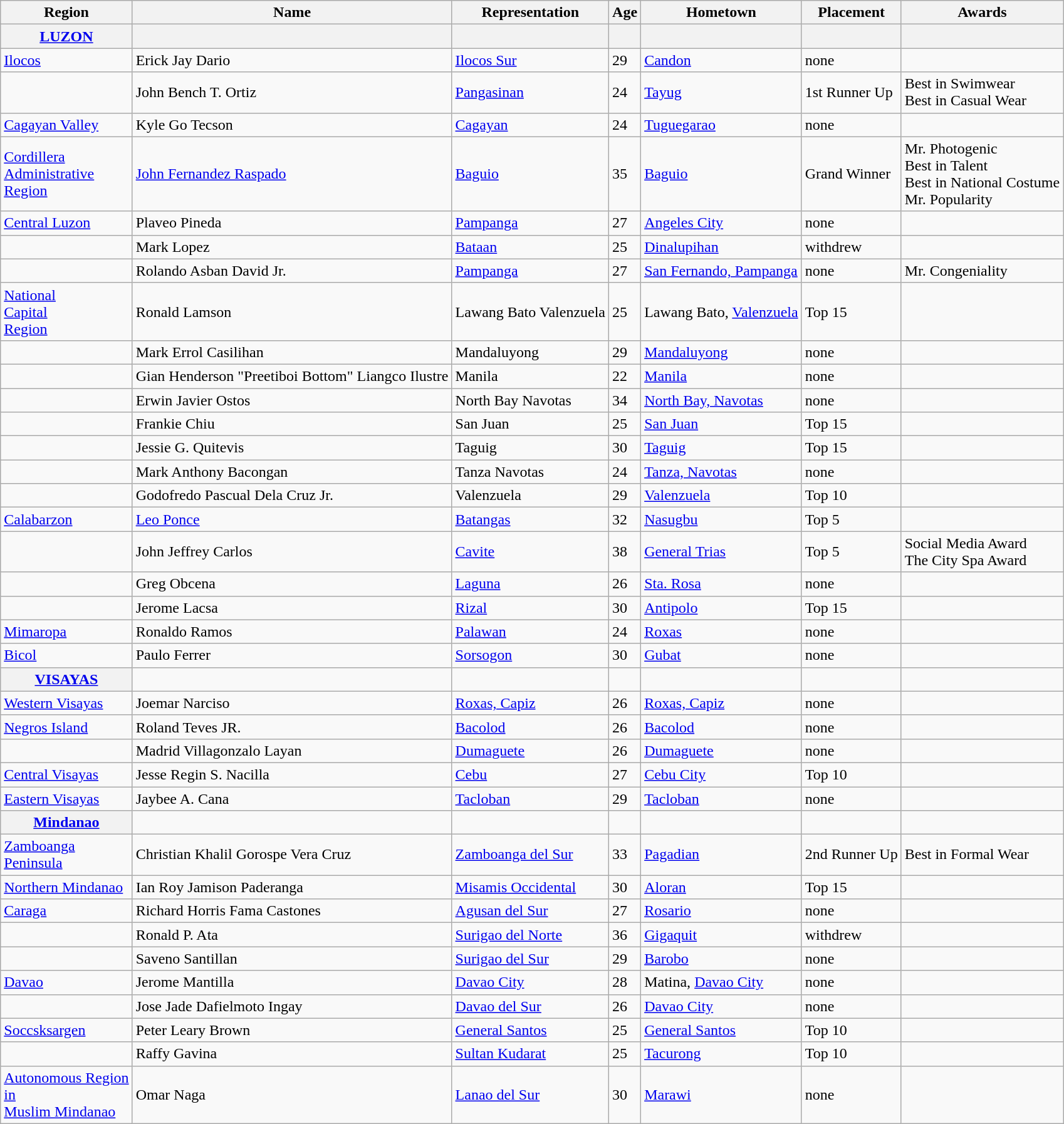<table class="wikitable">
<tr>
<th>Region</th>
<th>Name</th>
<th>Representation</th>
<th>Age</th>
<th>Hometown</th>
<th>Placement</th>
<th>Awards</th>
</tr>
<tr>
<th><a href='#'>LUZON</a></th>
<th></th>
<th></th>
<th></th>
<th></th>
<th></th>
<th></th>
</tr>
<tr>
<td><a href='#'>Ilocos</a></td>
<td>Erick Jay Dario</td>
<td><a href='#'>Ilocos Sur</a></td>
<td>29</td>
<td><a href='#'>Candon</a></td>
<td>none</td>
<td></td>
</tr>
<tr>
<td></td>
<td>John Bench T. Ortiz</td>
<td><a href='#'>Pangasinan</a></td>
<td>24</td>
<td><a href='#'>Tayug</a></td>
<td>1st Runner Up</td>
<td>Best in Swimwear<br>Best in Casual Wear</td>
</tr>
<tr>
<td><a href='#'>Cagayan Valley</a></td>
<td>Kyle Go Tecson</td>
<td><a href='#'>Cagayan</a></td>
<td>24</td>
<td><a href='#'>Tuguegarao</a></td>
<td>none</td>
<td></td>
</tr>
<tr>
<td><a href='#'>Cordillera</a><br><a href='#'>Administrative</a><br><a href='#'>Region</a></td>
<td><a href='#'>John Fernandez Raspado</a></td>
<td><a href='#'>Baguio</a></td>
<td>35</td>
<td><a href='#'>Baguio</a></td>
<td>Grand Winner</td>
<td>Mr. Photogenic<br>Best in Talent<br>Best in National Costume<br>Mr. Popularity</td>
</tr>
<tr>
<td><a href='#'>Central Luzon</a></td>
<td>Plaveo Pineda</td>
<td><a href='#'>Pampanga</a></td>
<td>27</td>
<td><a href='#'>Angeles City</a></td>
<td>none</td>
<td></td>
</tr>
<tr>
<td></td>
<td>Mark Lopez</td>
<td><a href='#'>Bataan</a></td>
<td>25</td>
<td><a href='#'>Dinalupihan</a></td>
<td>withdrew</td>
<td></td>
</tr>
<tr>
<td></td>
<td>Rolando Asban David Jr.</td>
<td><a href='#'>Pampanga</a></td>
<td>27</td>
<td><a href='#'>San Fernando, Pampanga</a></td>
<td>none</td>
<td>Mr. Congeniality</td>
</tr>
<tr>
<td><a href='#'>National</a><br><a href='#'>Capital</a><br><a href='#'>Region</a></td>
<td>Ronald Lamson</td>
<td>Lawang Bato Valenzuela</td>
<td>25</td>
<td>Lawang Bato, <a href='#'>Valenzuela</a></td>
<td>Top 15</td>
<td></td>
</tr>
<tr>
<td></td>
<td>Mark Errol Casilihan</td>
<td>Mandaluyong</td>
<td>29</td>
<td><a href='#'>Mandaluyong</a></td>
<td>none</td>
<td></td>
</tr>
<tr>
<td></td>
<td>Gian Henderson "Preetiboi Bottom" Liangco Ilustre</td>
<td>Manila</td>
<td>22</td>
<td><a href='#'>Manila</a></td>
<td>none</td>
<td></td>
</tr>
<tr>
<td></td>
<td>Erwin Javier Ostos</td>
<td>North Bay Navotas</td>
<td>34</td>
<td><a href='#'>North Bay, Navotas</a></td>
<td>none</td>
<td></td>
</tr>
<tr>
<td></td>
<td>Frankie Chiu</td>
<td>San Juan</td>
<td>25</td>
<td><a href='#'>San Juan</a></td>
<td>Top 15</td>
<td></td>
</tr>
<tr>
<td></td>
<td>Jessie G. Quitevis</td>
<td>Taguig</td>
<td>30</td>
<td><a href='#'>Taguig</a></td>
<td>Top 15</td>
<td></td>
</tr>
<tr>
<td></td>
<td>Mark Anthony Bacongan</td>
<td>Tanza Navotas</td>
<td>24</td>
<td><a href='#'>Tanza, Navotas</a></td>
<td>none</td>
<td></td>
</tr>
<tr>
<td></td>
<td>Godofredo Pascual Dela Cruz Jr.</td>
<td>Valenzuela</td>
<td>29</td>
<td><a href='#'>Valenzuela</a></td>
<td>Top 10</td>
<td></td>
</tr>
<tr>
<td><a href='#'>Calabarzon</a></td>
<td><a href='#'>Leo Ponce</a></td>
<td><a href='#'>Batangas</a></td>
<td>32</td>
<td><a href='#'>Nasugbu</a></td>
<td>Top 5</td>
<td></td>
</tr>
<tr>
<td></td>
<td>John Jeffrey Carlos</td>
<td><a href='#'>Cavite</a></td>
<td>38</td>
<td><a href='#'>General Trias</a></td>
<td>Top 5</td>
<td>Social Media Award<br>The City Spa Award</td>
</tr>
<tr>
<td></td>
<td>Greg Obcena</td>
<td><a href='#'>Laguna</a></td>
<td>26</td>
<td><a href='#'>Sta. Rosa</a></td>
<td>none</td>
<td></td>
</tr>
<tr>
<td></td>
<td>Jerome Lacsa</td>
<td><a href='#'>Rizal</a></td>
<td>30</td>
<td><a href='#'>Antipolo</a></td>
<td>Top 15</td>
<td></td>
</tr>
<tr>
<td><a href='#'>Mimaropa</a></td>
<td>Ronaldo Ramos</td>
<td><a href='#'>Palawan</a></td>
<td>24</td>
<td><a href='#'>Roxas</a></td>
<td>none</td>
<td></td>
</tr>
<tr>
<td><a href='#'>Bicol</a></td>
<td>Paulo Ferrer</td>
<td><a href='#'>Sorsogon</a></td>
<td>30</td>
<td><a href='#'>Gubat</a></td>
<td>none</td>
<td></td>
</tr>
<tr>
<th><a href='#'>VISAYAS</a></th>
<td></td>
<td></td>
<td></td>
<td></td>
<td></td>
<td></td>
</tr>
<tr>
<td><a href='#'>Western Visayas</a></td>
<td>Joemar Narciso</td>
<td><a href='#'>Roxas, Capiz</a></td>
<td>26</td>
<td><a href='#'>Roxas, Capiz</a></td>
<td>none</td>
<td></td>
</tr>
<tr>
<td><a href='#'>Negros Island</a></td>
<td>Roland Teves JR.</td>
<td><a href='#'>Bacolod</a></td>
<td>26</td>
<td><a href='#'>Bacolod</a></td>
<td>none</td>
<td></td>
</tr>
<tr>
<td></td>
<td>Madrid Villagonzalo Layan</td>
<td><a href='#'>Dumaguete</a></td>
<td>26</td>
<td><a href='#'>Dumaguete</a></td>
<td>none</td>
<td></td>
</tr>
<tr>
<td><a href='#'>Central Visayas</a></td>
<td>Jesse Regin S. Nacilla</td>
<td><a href='#'>Cebu</a></td>
<td>27</td>
<td><a href='#'>Cebu City</a></td>
<td>Top 10</td>
<td></td>
</tr>
<tr>
<td><a href='#'>Eastern Visayas</a></td>
<td>Jaybee A. Cana</td>
<td><a href='#'>Tacloban</a></td>
<td>29</td>
<td><a href='#'>Tacloban</a></td>
<td>none</td>
<td></td>
</tr>
<tr>
<th><a href='#'>Mindanao</a></th>
<td></td>
<td></td>
<td></td>
<td></td>
<td></td>
<td></td>
</tr>
<tr>
<td><a href='#'>Zamboanga</a><br><a href='#'>Peninsula</a></td>
<td>Christian Khalil Gorospe Vera Cruz</td>
<td><a href='#'>Zamboanga del Sur</a></td>
<td>33</td>
<td><a href='#'>Pagadian</a></td>
<td>2nd Runner Up</td>
<td>Best in Formal Wear</td>
</tr>
<tr>
<td><a href='#'>Northern Mindanao</a></td>
<td>Ian Roy Jamison Paderanga</td>
<td><a href='#'>Misamis Occidental</a></td>
<td>30</td>
<td><a href='#'>Aloran</a></td>
<td>Top 15</td>
<td></td>
</tr>
<tr>
<td><a href='#'>Caraga</a></td>
<td>Richard Horris Fama Castones</td>
<td><a href='#'>Agusan del Sur</a></td>
<td>27</td>
<td><a href='#'>Rosario</a></td>
<td>none</td>
<td></td>
</tr>
<tr>
<td></td>
<td>Ronald P. Ata</td>
<td><a href='#'>Surigao del Norte</a></td>
<td>36</td>
<td><a href='#'>Gigaquit</a></td>
<td>withdrew</td>
<td></td>
</tr>
<tr>
<td></td>
<td>Saveno Santillan</td>
<td><a href='#'>Surigao del Sur</a></td>
<td>29</td>
<td><a href='#'>Barobo</a></td>
<td>none</td>
<td></td>
</tr>
<tr>
<td><a href='#'>Davao</a></td>
<td>Jerome Mantilla</td>
<td><a href='#'>Davao City</a></td>
<td>28</td>
<td>Matina, <a href='#'>Davao City</a></td>
<td>none</td>
<td></td>
</tr>
<tr>
<td></td>
<td>Jose Jade Dafielmoto Ingay</td>
<td><a href='#'>Davao del Sur</a></td>
<td>26</td>
<td><a href='#'>Davao City</a></td>
<td>none</td>
<td></td>
</tr>
<tr>
<td><a href='#'>Soccsksargen</a></td>
<td>Peter Leary Brown</td>
<td><a href='#'>General Santos</a></td>
<td>25</td>
<td><a href='#'>General Santos</a></td>
<td>Top 10</td>
<td></td>
</tr>
<tr>
<td></td>
<td>Raffy Gavina</td>
<td><a href='#'>Sultan Kudarat</a></td>
<td>25</td>
<td><a href='#'>Tacurong</a></td>
<td>Top 10</td>
<td></td>
</tr>
<tr>
<td><a href='#'>Autonomous Region</a><br><a href='#'>in</a><br><a href='#'>Muslim Mindanao</a></td>
<td>Omar Naga</td>
<td><a href='#'>Lanao del Sur</a></td>
<td>30</td>
<td><a href='#'>Marawi</a></td>
<td>none</td>
<td></td>
</tr>
</table>
